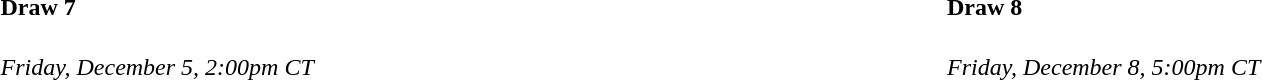<table>
<tr>
<td valign="top" width="10%"><br><h4>Draw 7</h4><em>Friday, December 5, 2:00pm CT</em>



</td>
<td valign="top" width="10%"><br><h4>Draw 8</h4><em>Friday, December 8, 5:00pm CT</em>



</td>
</tr>
</table>
